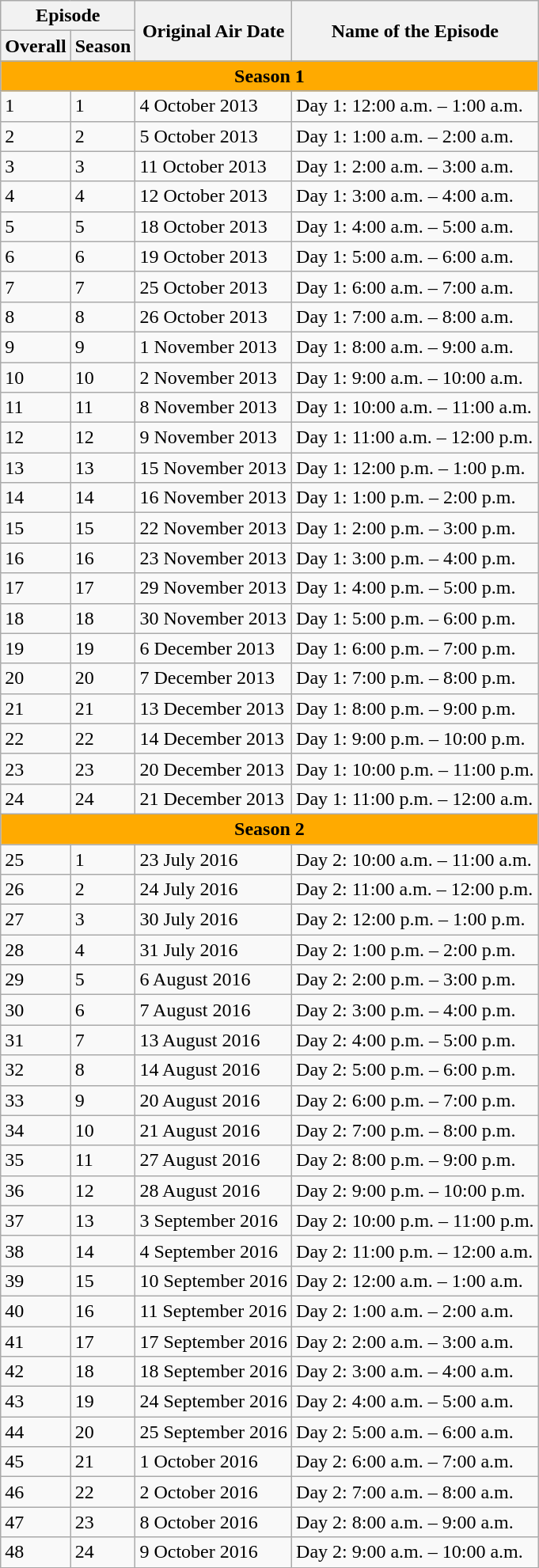<table class="wikitable">
<tr>
<th colspan="2" scope="col">Episode</th>
<th scope="col" rowspan="2">Original Air Date</th>
<th scope="col" rowspan="2">Name of the Episode</th>
</tr>
<tr>
<th scope="col">Overall</th>
<th scope="col">Season</th>
</tr>
<tr>
<th colspan=4 rowspan= 1 style="background:#FFAA00; text-align:center"><strong>Season 1</strong></th>
</tr>
<tr>
<td>1</td>
<td>1</td>
<td>4 October 2013</td>
<td>Day 1: 12:00 a.m. – 1:00 a.m.</td>
</tr>
<tr>
<td>2</td>
<td>2</td>
<td>5 October 2013</td>
<td>Day 1: 1:00 a.m. – 2:00 a.m.</td>
</tr>
<tr>
<td>3</td>
<td>3</td>
<td>11 October 2013</td>
<td>Day 1: 2:00 a.m. – 3:00 a.m.</td>
</tr>
<tr>
<td>4</td>
<td>4</td>
<td>12 October 2013</td>
<td>Day 1: 3:00 a.m. – 4:00 a.m.</td>
</tr>
<tr>
<td>5</td>
<td>5</td>
<td>18 October 2013</td>
<td>Day 1: 4:00 a.m. – 5:00 a.m.</td>
</tr>
<tr>
<td>6</td>
<td>6</td>
<td>19 October 2013</td>
<td>Day 1: 5:00 a.m. – 6:00 a.m.</td>
</tr>
<tr>
<td>7</td>
<td>7</td>
<td>25 October 2013</td>
<td>Day 1: 6:00 a.m. – 7:00 a.m.</td>
</tr>
<tr>
<td>8</td>
<td>8</td>
<td>26 October 2013</td>
<td>Day 1: 7:00 a.m. – 8:00 a.m.</td>
</tr>
<tr>
<td>9</td>
<td>9</td>
<td>1 November 2013</td>
<td>Day 1: 8:00 a.m. – 9:00 a.m.</td>
</tr>
<tr>
<td>10</td>
<td>10</td>
<td>2 November 2013</td>
<td>Day 1: 9:00 a.m. – 10:00 a.m.</td>
</tr>
<tr>
<td>11</td>
<td>11</td>
<td>8 November 2013</td>
<td>Day 1: 10:00 a.m. – 11:00 a.m.</td>
</tr>
<tr>
<td>12</td>
<td>12</td>
<td>9 November 2013</td>
<td>Day 1: 11:00 a.m. – 12:00 p.m.</td>
</tr>
<tr>
<td>13</td>
<td>13</td>
<td>15 November 2013</td>
<td>Day 1: 12:00 p.m. – 1:00 p.m.</td>
</tr>
<tr>
<td>14</td>
<td>14</td>
<td>16 November 2013</td>
<td>Day 1: 1:00 p.m. – 2:00 p.m.</td>
</tr>
<tr>
<td>15</td>
<td>15</td>
<td>22 November 2013</td>
<td>Day 1: 2:00 p.m. – 3:00 p.m.</td>
</tr>
<tr>
<td>16</td>
<td>16</td>
<td>23 November 2013</td>
<td>Day 1: 3:00 p.m. – 4:00 p.m.</td>
</tr>
<tr>
<td>17</td>
<td>17</td>
<td>29 November 2013</td>
<td>Day 1: 4:00 p.m. – 5:00 p.m.</td>
</tr>
<tr>
<td>18</td>
<td>18</td>
<td>30 November 2013</td>
<td>Day 1: 5:00 p.m. – 6:00 p.m.</td>
</tr>
<tr>
<td>19</td>
<td>19</td>
<td>6 December 2013</td>
<td>Day 1: 6:00 p.m. – 7:00 p.m.</td>
</tr>
<tr>
<td>20</td>
<td>20</td>
<td>7 December 2013</td>
<td>Day 1: 7:00 p.m. – 8:00 p.m.</td>
</tr>
<tr>
<td>21</td>
<td>21</td>
<td>13 December 2013</td>
<td>Day 1: 8:00 p.m. – 9:00 p.m.</td>
</tr>
<tr>
<td>22</td>
<td>22</td>
<td>14 December 2013</td>
<td>Day 1: 9:00 p.m. – 10:00 p.m.</td>
</tr>
<tr>
<td>23</td>
<td>23</td>
<td>20 December 2013</td>
<td>Day 1: 10:00 p.m. – 11:00 p.m.</td>
</tr>
<tr>
<td>24</td>
<td>24</td>
<td>21 December 2013</td>
<td>Day 1: 11:00 p.m. – 12:00 a.m.</td>
</tr>
<tr>
<th colspan=4 rowspan= 1 style="background:#FFAA00; text-align:center"><strong>Season 2</strong></th>
</tr>
<tr>
<td>25</td>
<td>1</td>
<td>23 July 2016</td>
<td>Day 2: 10:00 a.m. – 11:00 a.m.</td>
</tr>
<tr>
<td>26</td>
<td>2</td>
<td>24 July 2016</td>
<td>Day 2: 11:00 a.m. – 12:00 p.m.</td>
</tr>
<tr>
<td>27</td>
<td>3</td>
<td>30 July 2016</td>
<td>Day 2: 12:00 p.m. – 1:00 p.m.</td>
</tr>
<tr>
<td>28</td>
<td>4</td>
<td>31 July 2016</td>
<td>Day 2: 1:00 p.m. – 2:00 p.m.</td>
</tr>
<tr>
<td>29</td>
<td>5</td>
<td>6 August 2016</td>
<td>Day 2: 2:00 p.m. – 3:00 p.m.</td>
</tr>
<tr>
<td>30</td>
<td>6</td>
<td>7 August 2016</td>
<td>Day 2: 3:00 p.m. – 4:00 p.m.</td>
</tr>
<tr>
<td>31</td>
<td>7</td>
<td>13 August 2016</td>
<td>Day 2: 4:00 p.m. – 5:00 p.m.</td>
</tr>
<tr>
<td>32</td>
<td>8</td>
<td>14 August 2016</td>
<td>Day 2: 5:00 p.m. – 6:00 p.m.</td>
</tr>
<tr>
<td>33</td>
<td>9</td>
<td>20 August 2016</td>
<td>Day 2: 6:00 p.m. – 7:00 p.m.</td>
</tr>
<tr>
<td>34</td>
<td>10</td>
<td>21 August 2016</td>
<td>Day 2: 7:00 p.m. – 8:00 p.m.</td>
</tr>
<tr>
<td>35</td>
<td>11</td>
<td>27 August 2016</td>
<td>Day 2: 8:00 p.m. – 9:00 p.m.</td>
</tr>
<tr>
<td>36</td>
<td>12</td>
<td>28 August 2016</td>
<td>Day 2: 9:00 p.m. – 10:00 p.m.</td>
</tr>
<tr>
<td>37</td>
<td>13</td>
<td>3 September 2016</td>
<td>Day 2: 10:00 p.m. – 11:00 p.m.</td>
</tr>
<tr>
<td>38</td>
<td>14</td>
<td>4 September 2016</td>
<td>Day 2: 11:00 p.m. – 12:00 a.m.</td>
</tr>
<tr>
<td>39</td>
<td>15</td>
<td>10 September 2016</td>
<td>Day 2: 12:00 a.m. – 1:00 a.m.</td>
</tr>
<tr>
<td>40</td>
<td>16</td>
<td>11 September 2016</td>
<td>Day 2: 1:00 a.m. – 2:00 a.m.</td>
</tr>
<tr>
<td>41</td>
<td>17</td>
<td>17 September 2016</td>
<td>Day 2: 2:00 a.m. – 3:00 a.m.</td>
</tr>
<tr>
<td>42</td>
<td>18</td>
<td>18 September 2016</td>
<td>Day 2: 3:00 a.m. – 4:00 a.m.</td>
</tr>
<tr>
<td>43</td>
<td>19</td>
<td>24 September 2016</td>
<td>Day 2: 4:00 a.m. – 5:00 a.m.</td>
</tr>
<tr>
<td>44</td>
<td>20</td>
<td>25 September 2016</td>
<td>Day 2: 5:00 a.m. – 6:00 a.m.</td>
</tr>
<tr>
<td>45</td>
<td>21</td>
<td>1 October 2016</td>
<td>Day 2: 6:00 a.m. – 7:00 a.m.</td>
</tr>
<tr>
<td>46</td>
<td>22</td>
<td>2 October 2016</td>
<td>Day 2: 7:00 a.m. – 8:00 a.m.</td>
</tr>
<tr>
<td>47</td>
<td>23</td>
<td>8 October 2016</td>
<td>Day 2: 8:00 a.m. – 9:00 a.m.</td>
</tr>
<tr>
<td>48</td>
<td>24</td>
<td>9 October 2016</td>
<td>Day 2: 9:00 a.m. – 10:00 a.m.</td>
</tr>
</table>
